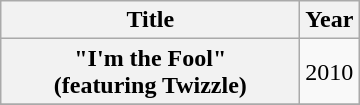<table class="wikitable plainrowheaders" style="text-align:center;" border="1">
<tr>
<th scope="col">Title</th>
<th scope="col">Year</th>
</tr>
<tr>
<th scope="row" style="width:12em;">"I'm the Fool"<br><span>(featuring Twizzle)</span></th>
<td>2010</td>
</tr>
<tr>
</tr>
</table>
